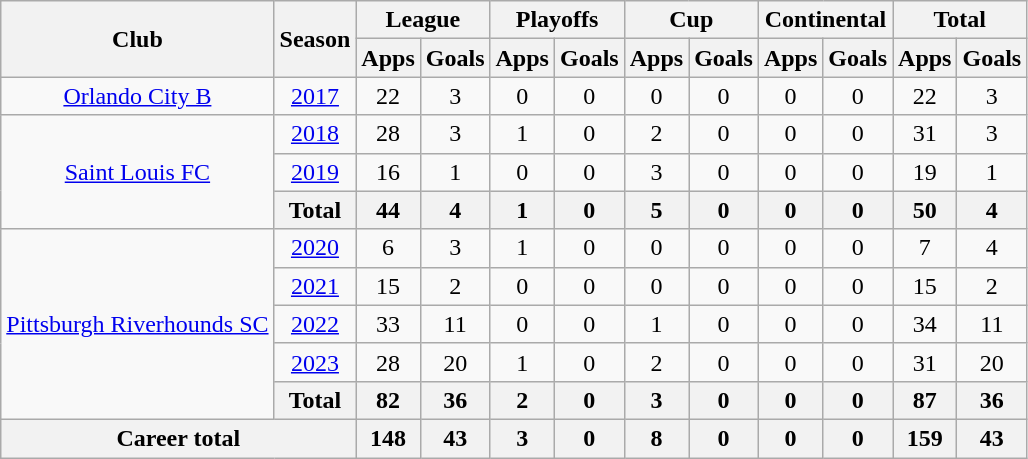<table class="wikitable" style="text-align: center;">
<tr>
<th rowspan="2">Club</th>
<th rowspan="2">Season</th>
<th colspan="2">League</th>
<th colspan="2">Playoffs</th>
<th colspan="2">Cup</th>
<th colspan="2">Continental</th>
<th colspan="2">Total</th>
</tr>
<tr>
<th>Apps</th>
<th>Goals</th>
<th>Apps</th>
<th>Goals</th>
<th>Apps</th>
<th>Goals</th>
<th>Apps</th>
<th>Goals</th>
<th>Apps</th>
<th>Goals</th>
</tr>
<tr>
<td><a href='#'>Orlando City B</a></td>
<td><a href='#'>2017</a></td>
<td>22</td>
<td>3</td>
<td>0</td>
<td>0</td>
<td>0</td>
<td>0</td>
<td>0</td>
<td>0</td>
<td>22</td>
<td>3</td>
</tr>
<tr>
<td rowspan="3"><a href='#'>Saint Louis FC</a></td>
<td><a href='#'>2018</a></td>
<td>28</td>
<td>3</td>
<td>1</td>
<td>0</td>
<td>2</td>
<td>0</td>
<td>0</td>
<td>0</td>
<td>31</td>
<td>3</td>
</tr>
<tr>
<td><a href='#'>2019</a></td>
<td>16</td>
<td>1</td>
<td>0</td>
<td>0</td>
<td>3</td>
<td>0</td>
<td>0</td>
<td>0</td>
<td>19</td>
<td>1</td>
</tr>
<tr>
<th>Total</th>
<th>44</th>
<th>4</th>
<th>1</th>
<th>0</th>
<th>5</th>
<th>0</th>
<th>0</th>
<th>0</th>
<th>50</th>
<th>4</th>
</tr>
<tr>
<td rowspan="5"><a href='#'>Pittsburgh Riverhounds SC</a></td>
<td><a href='#'>2020</a></td>
<td>6</td>
<td>3</td>
<td>1</td>
<td>0</td>
<td>0</td>
<td>0</td>
<td>0</td>
<td>0</td>
<td>7</td>
<td>4</td>
</tr>
<tr>
<td><a href='#'>2021</a></td>
<td>15</td>
<td>2</td>
<td>0</td>
<td>0</td>
<td>0</td>
<td>0</td>
<td>0</td>
<td>0</td>
<td>15</td>
<td>2</td>
</tr>
<tr>
<td><a href='#'>2022</a></td>
<td>33</td>
<td>11</td>
<td>0</td>
<td>0</td>
<td>1</td>
<td>0</td>
<td>0</td>
<td>0</td>
<td>34</td>
<td>11</td>
</tr>
<tr>
<td><a href='#'>2023</a></td>
<td>28</td>
<td>20</td>
<td>1</td>
<td>0</td>
<td>2</td>
<td>0</td>
<td>0</td>
<td>0</td>
<td>31</td>
<td>20</td>
</tr>
<tr>
<th>Total</th>
<th>82</th>
<th>36</th>
<th>2</th>
<th>0</th>
<th>3</th>
<th>0</th>
<th>0</th>
<th>0</th>
<th>87</th>
<th>36</th>
</tr>
<tr>
<th colspan="2">Career total</th>
<th>148</th>
<th>43</th>
<th>3</th>
<th>0</th>
<th>8</th>
<th>0</th>
<th>0</th>
<th>0</th>
<th>159</th>
<th>43</th>
</tr>
</table>
